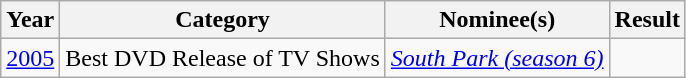<table class="wikitable">
<tr>
<th>Year</th>
<th>Category</th>
<th>Nominee(s)</th>
<th>Result</th>
</tr>
<tr>
<td><a href='#'>2005</a></td>
<td>Best DVD Release of TV Shows</td>
<td><em><a href='#'>South Park (season 6)</a></em></td>
<td></td>
</tr>
</table>
